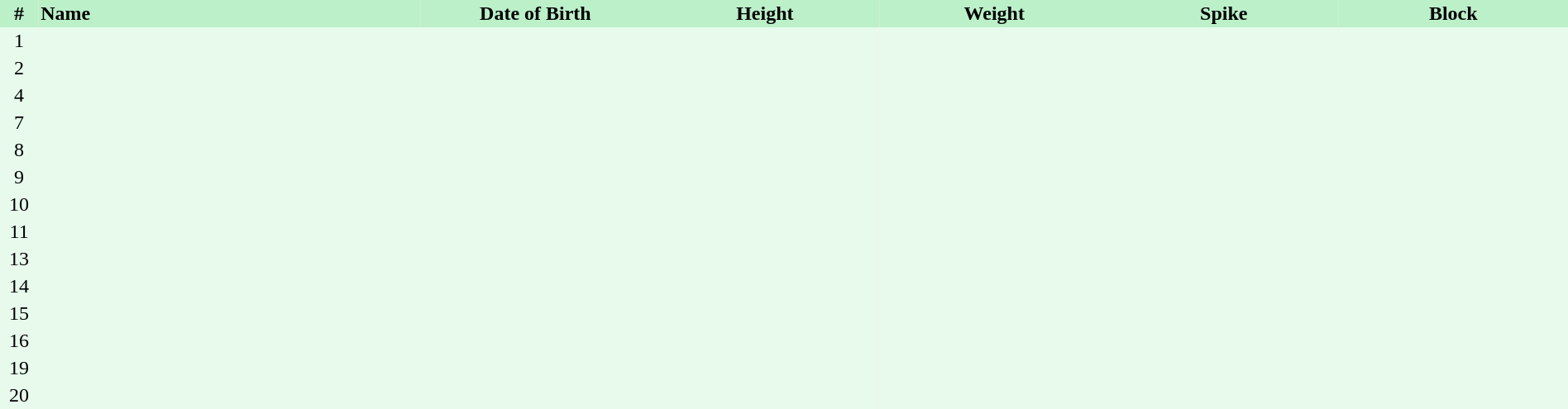<table border=0 cellpadding=2 cellspacing=0  |- bgcolor=#FFECCE style=text-align:center; font-size:90%; width=100%>
<tr bgcolor=#BBF0C9>
<th width=2%>#</th>
<th align=left width=20%>Name</th>
<th width=12%>Date of Birth</th>
<th width=12%>Height</th>
<th width=12%>Weight</th>
<th width=12%>Spike</th>
<th width=12%>Block</th>
</tr>
<tr bgcolor=#E7FAEC>
<td>1</td>
<td align=left></td>
<td align=right></td>
<td></td>
<td></td>
<td></td>
<td></td>
</tr>
<tr bgcolor=#E7FAEC>
<td>2</td>
<td align=left></td>
<td align=right></td>
<td></td>
<td></td>
<td></td>
<td></td>
</tr>
<tr bgcolor=#E7FAEC>
<td>4</td>
<td align=left></td>
<td align=right></td>
<td></td>
<td></td>
<td></td>
<td></td>
</tr>
<tr bgcolor=#E7FAEC>
<td>7</td>
<td align=left></td>
<td align=right></td>
<td></td>
<td></td>
<td></td>
<td></td>
</tr>
<tr bgcolor=#E7FAEC>
<td>8</td>
<td align=left></td>
<td align=right></td>
<td></td>
<td></td>
<td></td>
<td></td>
</tr>
<tr bgcolor=#E7FAEC>
<td>9</td>
<td align=left></td>
<td align=right></td>
<td></td>
<td></td>
<td></td>
<td></td>
</tr>
<tr bgcolor=#E7FAEC>
<td>10</td>
<td align=left></td>
<td align=right></td>
<td></td>
<td></td>
<td></td>
<td></td>
</tr>
<tr bgcolor=#E7FAEC>
<td>11</td>
<td align=left></td>
<td align=right></td>
<td></td>
<td></td>
<td></td>
<td></td>
</tr>
<tr bgcolor=#E7FAEC>
<td>13</td>
<td align=left></td>
<td align=right></td>
<td></td>
<td></td>
<td></td>
<td></td>
</tr>
<tr bgcolor=#E7FAEC>
<td>14</td>
<td align=left></td>
<td align=right></td>
<td></td>
<td></td>
<td></td>
<td></td>
</tr>
<tr bgcolor=#E7FAEC>
<td>15</td>
<td align=left></td>
<td align=right></td>
<td></td>
<td></td>
<td></td>
<td></td>
</tr>
<tr bgcolor=#E7FAEC>
<td>16</td>
<td align=left></td>
<td align=right></td>
<td></td>
<td></td>
<td></td>
<td></td>
</tr>
<tr bgcolor=#E7FAEC>
<td>19</td>
<td align=left></td>
<td align=right></td>
<td></td>
<td></td>
<td></td>
<td></td>
</tr>
<tr bgcolor=#E7FAEC>
<td>20</td>
<td align=left></td>
<td align=right></td>
<td></td>
<td></td>
<td></td>
<td></td>
</tr>
</table>
